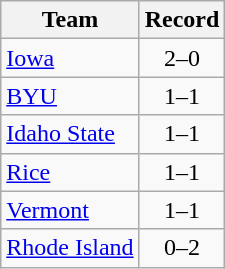<table class="wikitable" style="text-align:center">
<tr>
<th>Team</th>
<th>Record</th>
</tr>
<tr>
<td align=left><a href='#'>Iowa</a></td>
<td>2–0</td>
</tr>
<tr>
<td align=left><a href='#'>BYU</a></td>
<td>1–1</td>
</tr>
<tr>
<td align=left><a href='#'>Idaho State</a></td>
<td>1–1</td>
</tr>
<tr>
<td align=left><a href='#'>Rice</a></td>
<td>1–1</td>
</tr>
<tr>
<td align=left><a href='#'>Vermont</a></td>
<td>1–1</td>
</tr>
<tr>
<td align=left><a href='#'>Rhode Island</a></td>
<td>0–2</td>
</tr>
</table>
